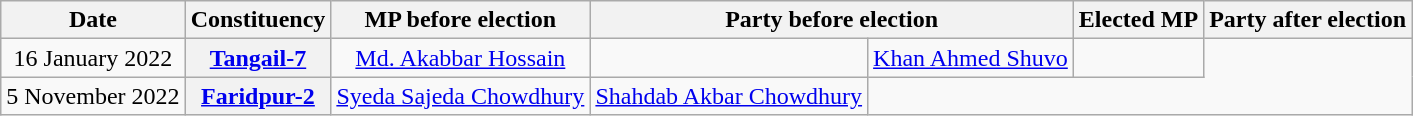<table class="wikitable sortable" style="text-align:center;">
<tr>
<th>Date</th>
<th>Constituency</th>
<th>MP before election</th>
<th colspan="2">Party before election</th>
<th>Elected MP</th>
<th colspan="2">Party after election</th>
</tr>
<tr>
<td>16 January 2022</td>
<th><a href='#'>Tangail-7</a></th>
<td><a href='#'>Md. Akabbar Hossain</a></td>
<td></td>
<td><a href='#'>Khan Ahmed Shuvo</a></td>
<td></td>
</tr>
<tr>
<td>5 November 2022</td>
<th><a href='#'>Faridpur-2</a></th>
<td><a href='#'>Syeda Sajeda Chowdhury</a></td>
<td><a href='#'>Shahdab Akbar Chowdhury</a></td>
</tr>
</table>
